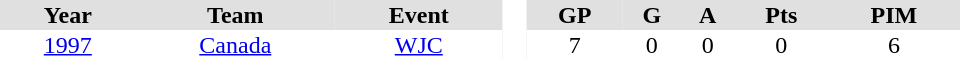<table border="0" cellpadding="1" cellspacing="0" style="text-align:center; width:40em">
<tr ALIGN="center" bgcolor="#e0e0e0">
<th>Year</th>
<th>Team</th>
<th>Event</th>
<th rowspan="99" bgcolor="#ffffff"> </th>
<th>GP</th>
<th>G</th>
<th>A</th>
<th>Pts</th>
<th>PIM</th>
</tr>
<tr>
<td><a href='#'>1997</a></td>
<td><a href='#'>Canada</a></td>
<td><a href='#'>WJC</a></td>
<td>7</td>
<td>0</td>
<td>0</td>
<td>0</td>
<td>6</td>
</tr>
</table>
